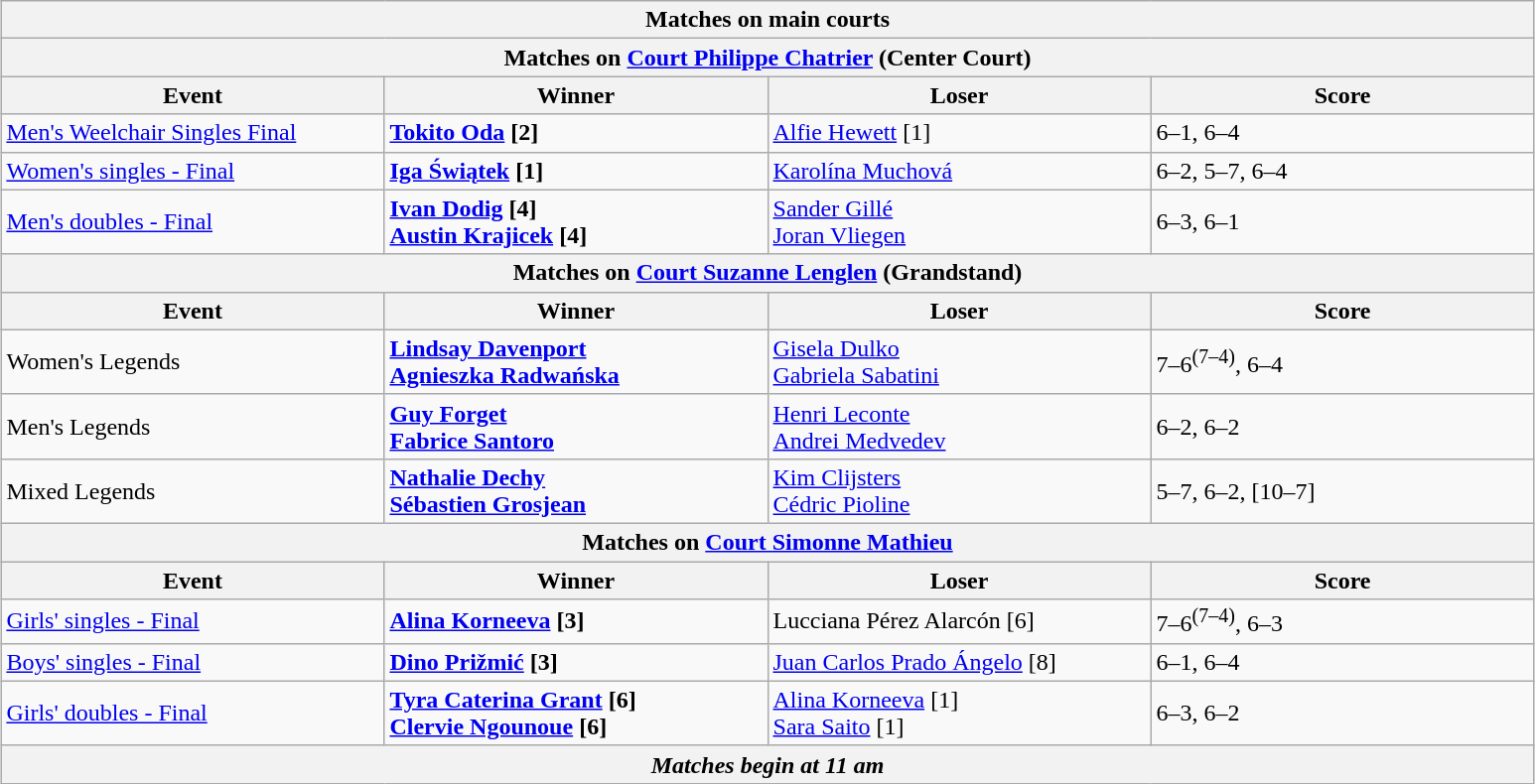<table class="wikitable" style="margin:auto;">
<tr>
<th colspan=4 style=white-space:nowrap>Matches on main courts</th>
</tr>
<tr>
<th colspan=4>Matches on <a href='#'>Court Philippe Chatrier</a> (Center Court)</th>
</tr>
<tr>
<th width=250>Event</th>
<th width=250>Winner</th>
<th width=250>Loser</th>
<th width=250>Score</th>
</tr>
<tr>
<td><a href='#'>Men's Weelchair Singles Final</a></td>
<td><strong> <a href='#'>Tokito Oda</a> [2]</strong></td>
<td> <a href='#'>Alfie Hewett</a> [1]</td>
<td>6–1, 6–4</td>
</tr>
<tr>
<td><a href='#'>Women's singles - Final</a></td>
<td><strong> <a href='#'>Iga Świątek</a> [1]</strong></td>
<td> <a href='#'>Karolína Muchová</a></td>
<td>6–2, 5–7, 6–4</td>
</tr>
<tr>
<td><a href='#'>Men's doubles - Final</a></td>
<td><strong> <a href='#'>Ivan Dodig</a> [4] <br>  <a href='#'>Austin Krajicek</a> [4]</strong></td>
<td> <a href='#'>Sander Gillé</a> <br> <a href='#'>Joran Vliegen</a></td>
<td>6–3, 6–1</td>
</tr>
<tr>
<th colspan=4>Matches on <a href='#'>Court Suzanne Lenglen</a> (Grandstand)</th>
</tr>
<tr>
<th width=250>Event</th>
<th width=250>Winner</th>
<th width=250>Loser</th>
<th width=250>Score</th>
</tr>
<tr>
<td>Women's Legends</td>
<td><strong> <a href='#'>Lindsay Davenport</a> <br>  <a href='#'>Agnieszka Radwańska</a></strong></td>
<td> <a href='#'>Gisela Dulko</a> <br>  <a href='#'>Gabriela Sabatini</a></td>
<td>7–6<sup>(7–4)</sup>, 6–4</td>
</tr>
<tr>
<td>Men's Legends</td>
<td><strong> <a href='#'>Guy Forget</a> <br>  <a href='#'>Fabrice Santoro</a></strong></td>
<td> <a href='#'>Henri Leconte</a> <br>  <a href='#'>Andrei Medvedev</a></td>
<td>6–2, 6–2</td>
</tr>
<tr>
<td>Mixed Legends</td>
<td><strong> <a href='#'>Nathalie Dechy</a> <br>  <a href='#'>Sébastien Grosjean</a></strong></td>
<td> <a href='#'>Kim Clijsters</a> <br>  <a href='#'>Cédric Pioline</a></td>
<td>5–7, 6–2, [10–7]</td>
</tr>
<tr>
<th colspan=4>Matches on <a href='#'>Court Simonne Mathieu</a></th>
</tr>
<tr>
<th width=250>Event</th>
<th width=250>Winner</th>
<th width=250>Loser</th>
<th width=250>Score</th>
</tr>
<tr>
<td><a href='#'>Girls' singles - Final</a></td>
<td><strong> <a href='#'>Alina Korneeva</a> [3]</strong></td>
<td> Lucciana Pérez Alarcón [6]</td>
<td>7–6<sup>(7–4)</sup>, 6–3</td>
</tr>
<tr>
<td><a href='#'>Boys' singles - Final</a></td>
<td><strong> <a href='#'>Dino Prižmić</a> [3]</strong></td>
<td> <a href='#'>Juan Carlos Prado Ángelo</a> [8]</td>
<td>6–1, 6–4</td>
</tr>
<tr>
<td><a href='#'>Girls' doubles - Final</a></td>
<td><strong> <a href='#'>Tyra Caterina Grant</a> [6]  <br>  <a href='#'>Clervie Ngounoue</a> [6]</strong></td>
<td> <a href='#'>Alina Korneeva</a> [1] <br>  <a href='#'>Sara Saito</a> [1]</td>
<td>6–3, 6–2</td>
</tr>
<tr>
<th colspan=4><em>Matches begin at 11 am</em></th>
</tr>
</table>
